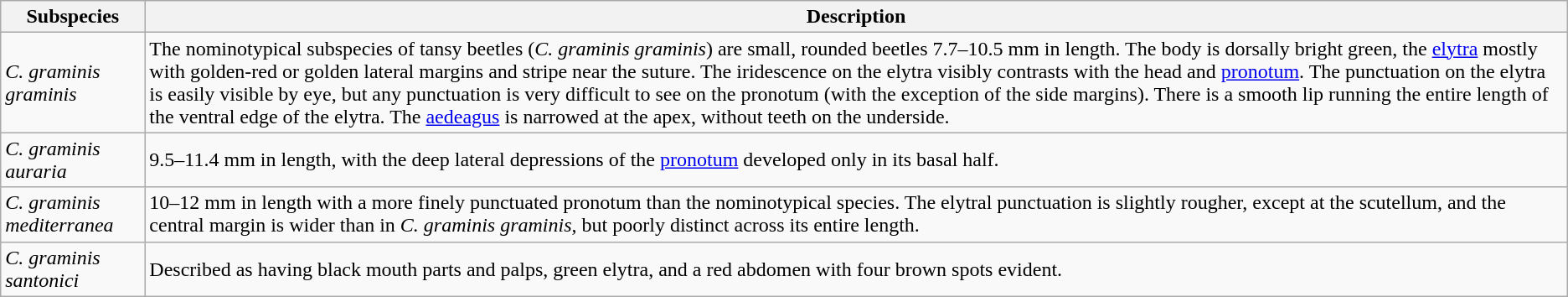<table class="wikitable">
<tr>
<th>Subspecies</th>
<th>Description</th>
</tr>
<tr>
<td><em>C. graminis graminis</em></td>
<td>The nominotypical subspecies of tansy beetles (<em>C. graminis graminis</em>) are small, rounded beetles 7.7–10.5 mm in length. The body is dorsally bright green, the <a href='#'>elytra</a> mostly with golden-red or golden lateral margins and stripe near the suture. The iridescence on the elytra visibly contrasts with the head and <a href='#'>pronotum</a>. The punctuation on the elytra is easily visible by eye, but any punctuation is very difficult to see on the pronotum (with the exception of the side margins). There is a smooth lip running the entire length of the ventral edge of the elytra. The <a href='#'>aedeagus</a> is narrowed at the apex, without teeth on the underside.</td>
</tr>
<tr>
<td><em>C. graminis auraria</em></td>
<td>9.5–11.4 mm in length, with the deep lateral depressions of the <a href='#'>pronotum</a> developed only in its basal half.</td>
</tr>
<tr>
<td><em>C. graminis mediterranea</em></td>
<td>10–12 mm in length with a more finely punctuated pronotum than the nominotypical species. The elytral punctuation is slightly rougher, except at the scutellum, and the central margin is wider than in <em>C. graminis graminis</em>, but poorly distinct across its entire length.</td>
</tr>
<tr>
<td><em>C. graminis santonici</em></td>
<td>Described as having black mouth parts and palps, green elytra, and a red abdomen with four brown spots evident.</td>
</tr>
</table>
